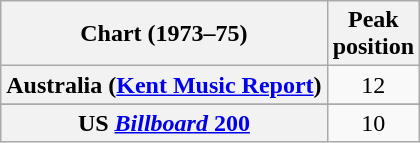<table class="wikitable sortable plainrowheaders" style="text-align:center">
<tr>
<th scope="col">Chart (1973–75)</th>
<th scope="col">Peak<br>position</th>
</tr>
<tr>
<th scope="row">Australia (<a href='#'>Kent Music Report</a>)</th>
<td>12</td>
</tr>
<tr>
</tr>
<tr>
</tr>
<tr>
</tr>
<tr>
<th scope="row">US <a href='#'><em>Billboard</em> 200</a></th>
<td>10</td>
</tr>
</table>
